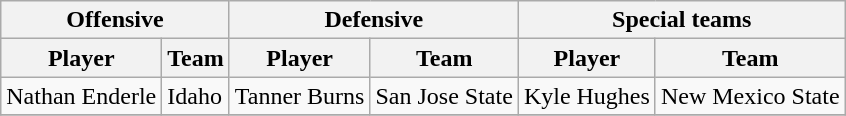<table class="wikitable" border="1">
<tr>
<th colspan="2">Offensive</th>
<th colspan="2">Defensive</th>
<th colspan="2">Special teams</th>
</tr>
<tr>
<th>Player</th>
<th>Team</th>
<th>Player</th>
<th>Team</th>
<th>Player</th>
<th>Team</th>
</tr>
<tr>
<td>Nathan Enderle</td>
<td>Idaho</td>
<td>Tanner Burns</td>
<td>San Jose State</td>
<td>Kyle Hughes</td>
<td>New Mexico State</td>
</tr>
<tr>
</tr>
</table>
